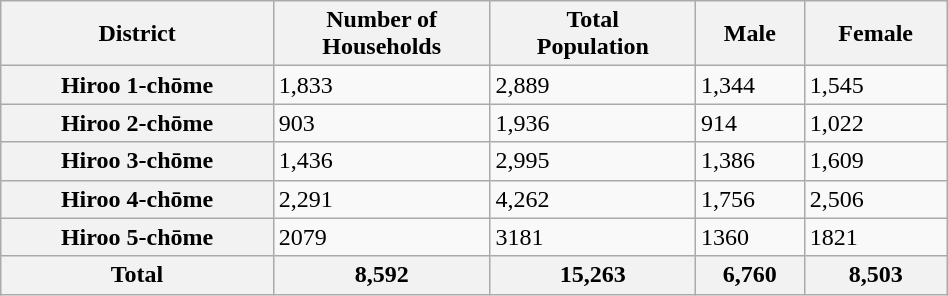<table class="sortable wikitable" style="width:50%" style="text-align:right">
<tr>
<th>District</th>
<th>Number of<br>Households</th>
<th>Total<br>Population</th>
<th>Male</th>
<th>Female</th>
</tr>
<tr>
<th>Hiroo 1-chōme</th>
<td>1,833</td>
<td>2,889</td>
<td>1,344</td>
<td>1,545</td>
</tr>
<tr>
<th>Hiroo 2-chōme</th>
<td>903</td>
<td>1,936</td>
<td>914</td>
<td>1,022</td>
</tr>
<tr>
<th>Hiroo 3-chōme</th>
<td>1,436</td>
<td>2,995</td>
<td>1,386</td>
<td>1,609</td>
</tr>
<tr>
<th>Hiroo 4-chōme</th>
<td>2,291</td>
<td>4,262</td>
<td>1,756</td>
<td>2,506</td>
</tr>
<tr>
<th>Hiroo 5-chōme</th>
<td>2079</td>
<td>3181</td>
<td>1360</td>
<td>1821</td>
</tr>
<tr>
<th>Total</th>
<th>8,592</th>
<th>15,263</th>
<th>6,760</th>
<th>8,503</th>
</tr>
</table>
